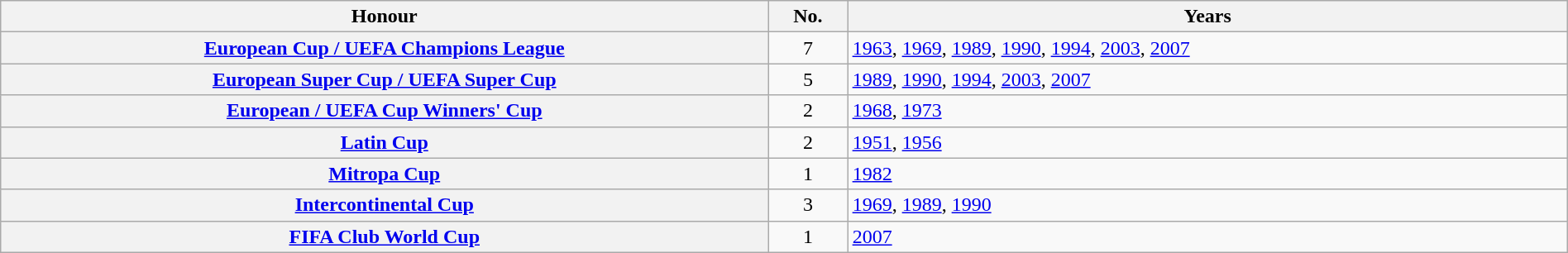<table class="wikitable plainrowheaders" style="width:100%">
<tr>
<th scope=col>Honour</th>
<th scope=col>No.</th>
<th scope=col>Years</th>
</tr>
<tr>
<th scope=row><a href='#'>European Cup / UEFA Champions League</a></th>
<td align=center>7</td>
<td><a href='#'>1963</a>, <a href='#'>1969</a>, <a href='#'>1989</a>, <a href='#'>1990</a>, <a href='#'>1994</a>, <a href='#'>2003</a>, <a href='#'>2007</a></td>
</tr>
<tr>
<th scope=row><a href='#'>European Super Cup / UEFA Super Cup</a></th>
<td align=center>5</td>
<td><a href='#'>1989</a>, <a href='#'>1990</a>, <a href='#'>1994</a>, <a href='#'>2003</a>, <a href='#'>2007</a></td>
</tr>
<tr>
<th scope=row><a href='#'>European / UEFA Cup Winners' Cup</a></th>
<td align=center>2</td>
<td><a href='#'>1968</a>, <a href='#'>1973</a></td>
</tr>
<tr>
<th scope=row><a href='#'>Latin Cup</a></th>
<td align=center>2</td>
<td><a href='#'>1951</a>, <a href='#'>1956</a></td>
</tr>
<tr>
<th scope=row><a href='#'>Mitropa Cup</a></th>
<td align=center>1</td>
<td><a href='#'>1982</a></td>
</tr>
<tr>
<th scope=row><a href='#'>Intercontinental Cup</a></th>
<td align=center>3</td>
<td><a href='#'>1969</a>, <a href='#'>1989</a>, <a href='#'>1990</a></td>
</tr>
<tr>
<th scope=row><a href='#'>FIFA Club World Cup</a></th>
<td align=center>1</td>
<td><a href='#'>2007</a></td>
</tr>
</table>
